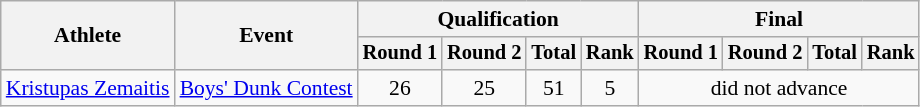<table class="wikitable" style="font-size:90%;">
<tr>
<th rowspan=2>Athlete</th>
<th rowspan=2>Event</th>
<th colspan=4>Qualification</th>
<th colspan=4>Final</th>
</tr>
<tr style="font-size:95%">
<th>Round 1</th>
<th>Round 2</th>
<th>Total</th>
<th>Rank</th>
<th>Round 1</th>
<th>Round 2</th>
<th>Total</th>
<th>Rank</th>
</tr>
<tr align=center>
<td align=left><a href='#'>Kristupas Zemaitis</a></td>
<td align=left><a href='#'>Boys' Dunk Contest</a></td>
<td>26</td>
<td>25</td>
<td>51</td>
<td>5</td>
<td colspan=4>did not advance</td>
</tr>
</table>
